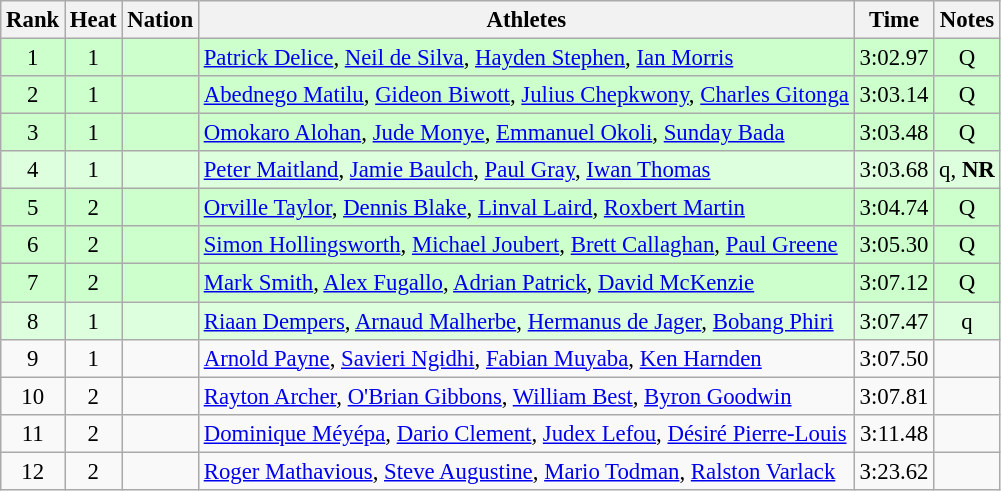<table class="wikitable sortable" style="text-align:center;font-size:95%">
<tr>
<th>Rank</th>
<th>Heat</th>
<th>Nation</th>
<th>Athletes</th>
<th>Time</th>
<th>Notes</th>
</tr>
<tr bgcolor=ccffcc>
<td>1</td>
<td>1</td>
<td align=left></td>
<td align=left><a href='#'>Patrick Delice</a>, <a href='#'>Neil de Silva</a>, <a href='#'>Hayden Stephen</a>, <a href='#'>Ian Morris</a></td>
<td>3:02.97</td>
<td>Q</td>
</tr>
<tr bgcolor=ccffcc>
<td>2</td>
<td>1</td>
<td align=left></td>
<td align=left><a href='#'>Abednego Matilu</a>, <a href='#'>Gideon Biwott</a>, <a href='#'>Julius Chepkwony</a>, <a href='#'>Charles Gitonga</a></td>
<td>3:03.14</td>
<td>Q</td>
</tr>
<tr bgcolor=ccffcc>
<td>3</td>
<td>1</td>
<td align=left></td>
<td align=left><a href='#'>Omokaro Alohan</a>, <a href='#'>Jude Monye</a>, <a href='#'>Emmanuel Okoli</a>, <a href='#'>Sunday Bada</a></td>
<td>3:03.48</td>
<td>Q</td>
</tr>
<tr bgcolor=ddffdd>
<td>4</td>
<td>1</td>
<td align=left></td>
<td align=left><a href='#'>Peter Maitland</a>, <a href='#'>Jamie Baulch</a>, <a href='#'>Paul Gray</a>, <a href='#'>Iwan Thomas</a></td>
<td>3:03.68</td>
<td>q, <strong>NR</strong></td>
</tr>
<tr bgcolor=ccffcc>
<td>5</td>
<td>2</td>
<td align=left></td>
<td align=left><a href='#'>Orville Taylor</a>, <a href='#'>Dennis Blake</a>, <a href='#'>Linval Laird</a>, <a href='#'>Roxbert Martin</a></td>
<td>3:04.74</td>
<td>Q</td>
</tr>
<tr bgcolor=ccffcc>
<td>6</td>
<td>2</td>
<td align=left></td>
<td align=left><a href='#'>Simon Hollingsworth</a>, <a href='#'>Michael Joubert</a>, <a href='#'>Brett Callaghan</a>, <a href='#'>Paul Greene</a></td>
<td>3:05.30</td>
<td>Q</td>
</tr>
<tr bgcolor=ccffcc>
<td>7</td>
<td>2</td>
<td align=left></td>
<td align=left><a href='#'>Mark Smith</a>, <a href='#'>Alex Fugallo</a>, <a href='#'>Adrian Patrick</a>, <a href='#'>David McKenzie</a></td>
<td>3:07.12</td>
<td>Q</td>
</tr>
<tr bgcolor=ddffdd>
<td>8</td>
<td>1</td>
<td align=left></td>
<td align=left><a href='#'>Riaan Dempers</a>, <a href='#'>Arnaud Malherbe</a>, <a href='#'>Hermanus de Jager</a>, <a href='#'>Bobang Phiri</a></td>
<td>3:07.47</td>
<td>q</td>
</tr>
<tr>
<td>9</td>
<td>1</td>
<td align=left></td>
<td align=left><a href='#'>Arnold Payne</a>, <a href='#'>Savieri Ngidhi</a>, <a href='#'>Fabian Muyaba</a>, <a href='#'>Ken Harnden</a></td>
<td>3:07.50</td>
<td></td>
</tr>
<tr>
<td>10</td>
<td>2</td>
<td align=left></td>
<td align=left><a href='#'>Rayton Archer</a>, <a href='#'>O'Brian Gibbons</a>, <a href='#'>William Best</a>, <a href='#'>Byron Goodwin</a></td>
<td>3:07.81</td>
<td></td>
</tr>
<tr>
<td>11</td>
<td>2</td>
<td align=left></td>
<td align=left><a href='#'>Dominique Méyépa</a>, <a href='#'>Dario Clement</a>, <a href='#'>Judex Lefou</a>, <a href='#'>Désiré Pierre-Louis</a></td>
<td>3:11.48</td>
<td></td>
</tr>
<tr>
<td>12</td>
<td>2</td>
<td align=left></td>
<td align=left><a href='#'>Roger Mathavious</a>, <a href='#'>Steve Augustine</a>, <a href='#'>Mario Todman</a>, <a href='#'>Ralston Varlack</a></td>
<td>3:23.62</td>
<td></td>
</tr>
</table>
